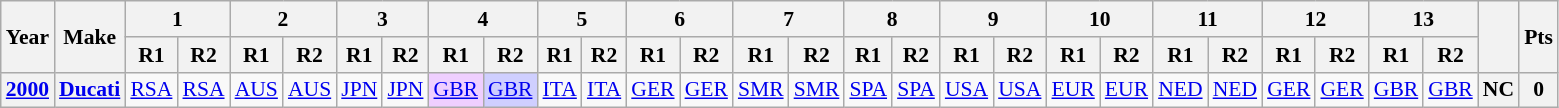<table class="wikitable" style="text-align:center; font-size:90%">
<tr>
<th valign="middle" rowspan=2>Year</th>
<th valign="middle" rowspan=2>Make</th>
<th colspan=2>1</th>
<th colspan=2>2</th>
<th colspan=2>3</th>
<th colspan=2>4</th>
<th colspan=2>5</th>
<th colspan=2>6</th>
<th colspan=2>7</th>
<th colspan=2>8</th>
<th colspan=2>9</th>
<th colspan=2>10</th>
<th colspan=2>11</th>
<th colspan=2>12</th>
<th colspan=2>13</th>
<th rowspan=2></th>
<th rowspan=2>Pts</th>
</tr>
<tr>
<th>R1</th>
<th>R2</th>
<th>R1</th>
<th>R2</th>
<th>R1</th>
<th>R2</th>
<th>R1</th>
<th>R2</th>
<th>R1</th>
<th>R2</th>
<th>R1</th>
<th>R2</th>
<th>R1</th>
<th>R2</th>
<th>R1</th>
<th>R2</th>
<th>R1</th>
<th>R2</th>
<th>R1</th>
<th>R2</th>
<th>R1</th>
<th>R2</th>
<th>R1</th>
<th>R2</th>
<th>R1</th>
<th>R2</th>
</tr>
<tr>
<th><a href='#'>2000</a></th>
<th><a href='#'>Ducati</a></th>
<td><a href='#'>RSA</a></td>
<td><a href='#'>RSA</a></td>
<td><a href='#'>AUS</a></td>
<td><a href='#'>AUS</a></td>
<td><a href='#'>JPN</a></td>
<td><a href='#'>JPN</a></td>
<td style="background:#EFCFFF;"><a href='#'>GBR</a><br></td>
<td style="background:#CFCFFF;"><a href='#'>GBR</a><br></td>
<td><a href='#'>ITA</a></td>
<td><a href='#'>ITA</a></td>
<td><a href='#'>GER</a></td>
<td><a href='#'>GER</a></td>
<td><a href='#'>SMR</a></td>
<td><a href='#'>SMR</a></td>
<td><a href='#'>SPA</a></td>
<td><a href='#'>SPA</a></td>
<td><a href='#'>USA</a></td>
<td><a href='#'>USA</a></td>
<td><a href='#'>EUR</a></td>
<td><a href='#'>EUR</a></td>
<td><a href='#'>NED</a></td>
<td><a href='#'>NED</a></td>
<td><a href='#'>GER</a></td>
<td><a href='#'>GER</a></td>
<td><a href='#'>GBR</a></td>
<td><a href='#'>GBR</a></td>
<th>NC</th>
<th>0</th>
</tr>
</table>
